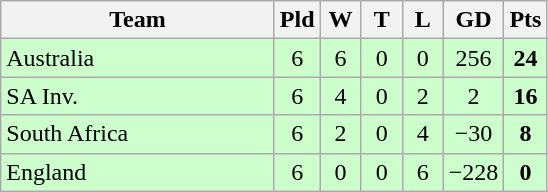<table class="wikitable" style="text-align:center;">
<tr>
<th width=175>Team</th>
<th style="width:20px;" abbr="Played">Pld</th>
<th style="width:20px;" abbr="Won">W</th>
<th style="width:20px;" abbr="Tied">T</th>
<th style="width:20px;" abbr="Lost">L</th>
<th style="width:30px;" abbr="Diff">GD</th>
<th style="width:20px;" abbr="Points">Pts</th>
</tr>
<tr style="background:#cfc;">
<td style="text-align:left;"> Australia</td>
<td>6</td>
<td>6</td>
<td>0</td>
<td>0</td>
<td>256</td>
<td><strong>24</strong></td>
</tr>
<tr style="background:#cfc;">
<td style="text-align:left;"> SA Inv.</td>
<td>6</td>
<td>4</td>
<td>0</td>
<td>2</td>
<td>2</td>
<td><strong>16</strong></td>
</tr>
<tr style="background:#cfc;">
<td style="text-align:left;"> South Africa</td>
<td>6</td>
<td>2</td>
<td>0</td>
<td>4</td>
<td>−30</td>
<td><strong>8</strong></td>
</tr>
<tr style="background:#cfc;">
<td style="text-align:left;"> England</td>
<td>6</td>
<td>0</td>
<td>0</td>
<td>6</td>
<td>−228</td>
<td><strong>0</strong></td>
</tr>
</table>
